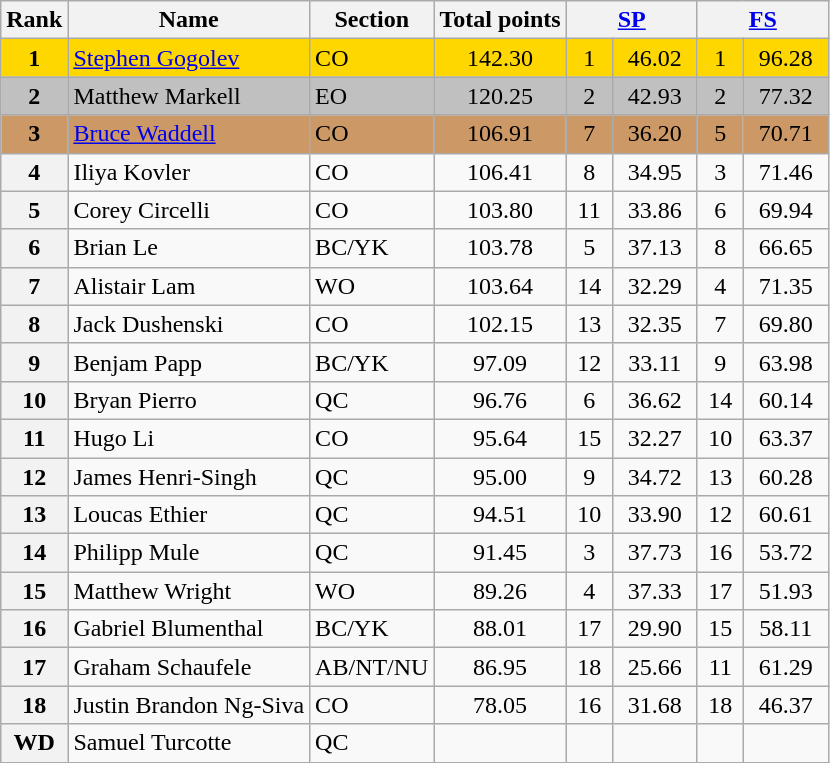<table class="wikitable sortable">
<tr>
<th>Rank</th>
<th>Name</th>
<th>Section</th>
<th>Total points</th>
<th colspan="2" width="80px"><a href='#'>SP</a></th>
<th colspan="2" width="80px"><a href='#'>FS</a></th>
</tr>
<tr bgcolor="gold">
<td align="center"><strong>1</strong></td>
<td><a href='#'>Stephen Gogolev</a></td>
<td>CO</td>
<td align="center">142.30</td>
<td align="center">1</td>
<td align="center">46.02</td>
<td align="center">1</td>
<td align="center">96.28</td>
</tr>
<tr bgcolor="silver">
<td align="center"><strong>2</strong></td>
<td>Matthew Markell</td>
<td>EO</td>
<td align="center">120.25</td>
<td align="center">2</td>
<td align="center">42.93</td>
<td align="center">2</td>
<td align="center">77.32</td>
</tr>
<tr bgcolor="cc9966">
<td align="center"><strong>3</strong></td>
<td><a href='#'>Bruce Waddell</a></td>
<td>CO</td>
<td align="center">106.91</td>
<td align="center">7</td>
<td align="center">36.20</td>
<td align="center">5</td>
<td align="center">70.71</td>
</tr>
<tr>
<th>4</th>
<td>Iliya Kovler</td>
<td>CO</td>
<td align="center">106.41</td>
<td align="center">8</td>
<td align="center">34.95</td>
<td align="center">3</td>
<td align="center">71.46</td>
</tr>
<tr>
<th>5</th>
<td>Corey Circelli</td>
<td>CO</td>
<td align="center">103.80</td>
<td align="center">11</td>
<td align="center">33.86</td>
<td align="center">6</td>
<td align="center">69.94</td>
</tr>
<tr>
<th>6</th>
<td>Brian Le</td>
<td>BC/YK</td>
<td align="center">103.78</td>
<td align="center">5</td>
<td align="center">37.13</td>
<td align="center">8</td>
<td align="center">66.65</td>
</tr>
<tr>
<th>7</th>
<td>Alistair Lam</td>
<td>WO</td>
<td align="center">103.64</td>
<td align="center">14</td>
<td align="center">32.29</td>
<td align="center">4</td>
<td align="center">71.35</td>
</tr>
<tr>
<th>8</th>
<td>Jack Dushenski</td>
<td>CO</td>
<td align="center">102.15</td>
<td align="center">13</td>
<td align="center">32.35</td>
<td align="center">7</td>
<td align="center">69.80</td>
</tr>
<tr>
<th>9</th>
<td>Benjam Papp</td>
<td>BC/YK</td>
<td align="center">97.09</td>
<td align="center">12</td>
<td align="center">33.11</td>
<td align="center">9</td>
<td align="center">63.98</td>
</tr>
<tr>
<th>10</th>
<td>Bryan Pierro</td>
<td>QC</td>
<td align="center">96.76</td>
<td align="center">6</td>
<td align="center">36.62</td>
<td align="center">14</td>
<td align="center">60.14</td>
</tr>
<tr>
<th>11</th>
<td>Hugo Li</td>
<td>CO</td>
<td align="center">95.64</td>
<td align="center">15</td>
<td align="center">32.27</td>
<td align="center">10</td>
<td align="center">63.37</td>
</tr>
<tr>
<th>12</th>
<td>James Henri-Singh</td>
<td>QC</td>
<td align="center">95.00</td>
<td align="center">9</td>
<td align="center">34.72</td>
<td align="center">13</td>
<td align="center">60.28</td>
</tr>
<tr>
<th>13</th>
<td>Loucas Ethier</td>
<td>QC</td>
<td align="center">94.51</td>
<td align="center">10</td>
<td align="center">33.90</td>
<td align="center">12</td>
<td align="center">60.61</td>
</tr>
<tr>
<th>14</th>
<td>Philipp Mule</td>
<td>QC</td>
<td align="center">91.45</td>
<td align="center">3</td>
<td align="center">37.73</td>
<td align="center">16</td>
<td align="center">53.72</td>
</tr>
<tr>
<th>15</th>
<td>Matthew Wright</td>
<td>WO</td>
<td align="center">89.26</td>
<td align="center">4</td>
<td align="center">37.33</td>
<td align="center">17</td>
<td align="center">51.93</td>
</tr>
<tr>
<th>16</th>
<td>Gabriel Blumenthal</td>
<td>BC/YK</td>
<td align="center">88.01</td>
<td align="center">17</td>
<td align="center">29.90</td>
<td align="center">15</td>
<td align="center">58.11</td>
</tr>
<tr>
<th>17</th>
<td>Graham Schaufele</td>
<td>AB/NT/NU</td>
<td align="center">86.95</td>
<td align="center">18</td>
<td align="center">25.66</td>
<td align="center">11</td>
<td align="center">61.29</td>
</tr>
<tr>
<th>18</th>
<td>Justin Brandon Ng-Siva</td>
<td>CO</td>
<td align="center">78.05</td>
<td align="center">16</td>
<td align="center">31.68</td>
<td align="center">18</td>
<td align="center">46.37</td>
</tr>
<tr>
<th>WD</th>
<td>Samuel Turcotte</td>
<td>QC</td>
<td></td>
<td></td>
<td></td>
<td></td>
<td></td>
</tr>
</table>
